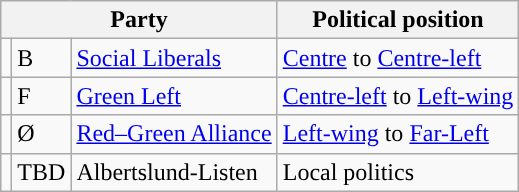<table class="wikitable">
<tr>
<th colspan="3">Party</th>
<th>Political position</th>
</tr>
<tr>
<td></td>
<td>B</td>
<td><a href='#'>Social Liberals</a></td>
<td><a href='#'>Centre</a> to <a href='#'>Centre-left</a></td>
</tr>
<tr>
<td></td>
<td>F</td>
<td><a href='#'>Green Left</a></td>
<td><a href='#'>Centre-left</a> to <a href='#'>Left-wing</a></td>
</tr>
<tr>
<td></td>
<td>Ø</td>
<td><a href='#'>Red–Green Alliance</a></td>
<td><a href='#'>Left-wing</a> to  <a href='#'>Far-Left</a></td>
</tr>
<tr>
<td></td>
<td>TBD</td>
<td>Albertslund-Listen</td>
<td>Local politics</td>
</tr>
</table>
